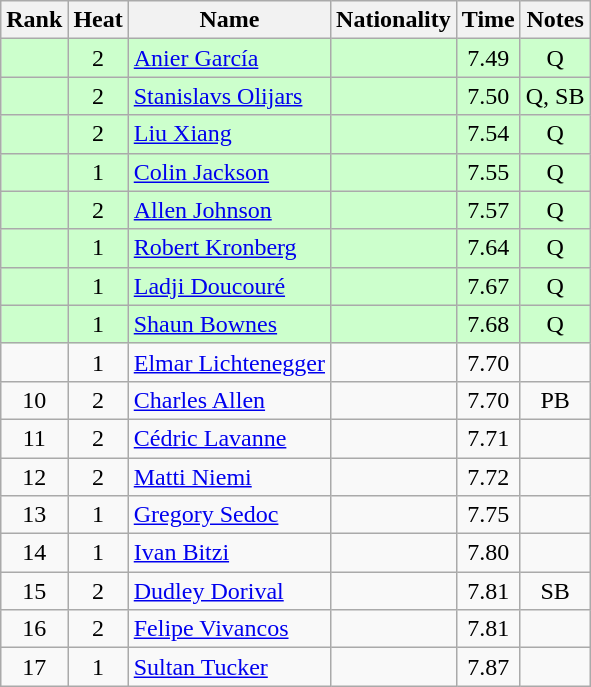<table class="wikitable sortable" style="text-align:center">
<tr>
<th>Rank</th>
<th>Heat</th>
<th>Name</th>
<th>Nationality</th>
<th>Time</th>
<th>Notes</th>
</tr>
<tr bgcolor=ccffcc>
<td></td>
<td>2</td>
<td align="left"><a href='#'>Anier García</a></td>
<td align=left></td>
<td>7.49</td>
<td>Q</td>
</tr>
<tr bgcolor=ccffcc>
<td></td>
<td>2</td>
<td align="left"><a href='#'>Stanislavs Olijars</a></td>
<td align=left></td>
<td>7.50</td>
<td>Q, SB</td>
</tr>
<tr bgcolor=ccffcc>
<td></td>
<td>2</td>
<td align="left"><a href='#'>Liu Xiang</a></td>
<td align=left></td>
<td>7.54</td>
<td>Q</td>
</tr>
<tr bgcolor=ccffcc>
<td></td>
<td>1</td>
<td align="left"><a href='#'>Colin Jackson</a></td>
<td align=left></td>
<td>7.55</td>
<td>Q</td>
</tr>
<tr bgcolor=ccffcc>
<td></td>
<td>2</td>
<td align="left"><a href='#'>Allen Johnson</a></td>
<td align=left></td>
<td>7.57</td>
<td>Q</td>
</tr>
<tr bgcolor=ccffcc>
<td></td>
<td>1</td>
<td align="left"><a href='#'>Robert Kronberg</a></td>
<td align=left></td>
<td>7.64</td>
<td>Q</td>
</tr>
<tr bgcolor=ccffcc>
<td></td>
<td>1</td>
<td align="left"><a href='#'>Ladji Doucouré</a></td>
<td align=left></td>
<td>7.67</td>
<td>Q</td>
</tr>
<tr bgcolor=ccffcc>
<td></td>
<td>1</td>
<td align="left"><a href='#'>Shaun Bownes</a></td>
<td align=left></td>
<td>7.68</td>
<td>Q</td>
</tr>
<tr>
<td></td>
<td>1</td>
<td align="left"><a href='#'>Elmar Lichtenegger</a></td>
<td align=left></td>
<td>7.70</td>
<td></td>
</tr>
<tr>
<td>10</td>
<td>2</td>
<td align="left"><a href='#'>Charles Allen</a></td>
<td align=left></td>
<td>7.70</td>
<td>PB</td>
</tr>
<tr>
<td>11</td>
<td>2</td>
<td align="left"><a href='#'>Cédric Lavanne</a></td>
<td align=left></td>
<td>7.71</td>
<td></td>
</tr>
<tr>
<td>12</td>
<td>2</td>
<td align="left"><a href='#'>Matti Niemi</a></td>
<td align=left></td>
<td>7.72</td>
<td></td>
</tr>
<tr>
<td>13</td>
<td>1</td>
<td align="left"><a href='#'>Gregory Sedoc</a></td>
<td align=left></td>
<td>7.75</td>
<td></td>
</tr>
<tr>
<td>14</td>
<td>1</td>
<td align="left"><a href='#'>Ivan Bitzi</a></td>
<td align=left></td>
<td>7.80</td>
<td></td>
</tr>
<tr>
<td>15</td>
<td>2</td>
<td align="left"><a href='#'>Dudley Dorival</a></td>
<td align=left></td>
<td>7.81</td>
<td>SB</td>
</tr>
<tr>
<td>16</td>
<td>2</td>
<td align="left"><a href='#'>Felipe Vivancos</a></td>
<td align=left></td>
<td>7.81</td>
<td></td>
</tr>
<tr>
<td>17</td>
<td>1</td>
<td align="left"><a href='#'>Sultan Tucker</a></td>
<td align=left></td>
<td>7.87</td>
<td></td>
</tr>
</table>
